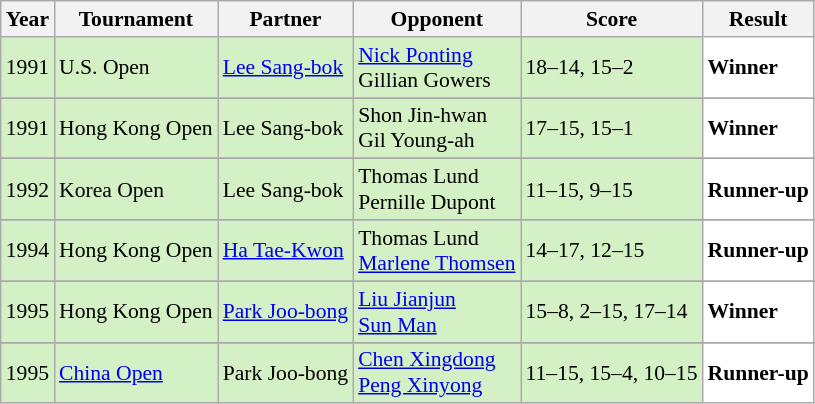<table class="sortable wikitable" style="font-size: 90%;">
<tr>
<th>Year</th>
<th>Tournament</th>
<th>Partner</th>
<th>Opponent</th>
<th>Score</th>
<th>Result</th>
</tr>
<tr style="background:#D4F1C5">
<td align="center">1991</td>
<td align="left">U.S. Open</td>
<td align="left"> <a href='#'>Lee Sang-bok</a></td>
<td align="left"> <a href='#'>Nick Ponting</a> <br>  Gillian Gowers</td>
<td align="left">18–14, 15–2</td>
<td style="text-align:left; background:white"> <strong>Winner</strong></td>
</tr>
<tr>
</tr>
<tr style="background:#D4F1C5">
<td align="center">1991</td>
<td align="left">Hong Kong Open</td>
<td align="left"> Lee Sang-bok</td>
<td align="left"> Shon Jin-hwan <br>  Gil Young-ah</td>
<td align="left">17–15, 15–1</td>
<td style="text-align:left; background:white"> <strong>Winner</strong></td>
</tr>
<tr>
</tr>
<tr style="background:#D4F1C5">
<td align="center">1992</td>
<td align="left">Korea Open</td>
<td align="left"> Lee Sang-bok</td>
<td align="left"> Thomas Lund <br>  Pernille Dupont</td>
<td align="left">11–15, 9–15</td>
<td style="text-align:left; background:white"> <strong>Runner-up</strong></td>
</tr>
<tr>
</tr>
<tr style="background:#D4F1C5">
<td align="center">1994</td>
<td align="left">Hong Kong Open</td>
<td align="left"> <a href='#'>Ha Tae-Kwon</a></td>
<td align="left"> Thomas Lund <br>  <a href='#'>Marlene Thomsen</a></td>
<td align="left">14–17, 12–15</td>
<td style="text-align:left; background:white"> <strong>Runner-up</strong></td>
</tr>
<tr>
</tr>
<tr style="background:#D4F1C5">
<td align="center">1995</td>
<td align="left">Hong Kong Open</td>
<td align="left"> <a href='#'>Park Joo-bong</a></td>
<td align="left"> <a href='#'>Liu Jianjun</a> <br>  <a href='#'>Sun Man</a></td>
<td align="left">15–8, 2–15, 17–14</td>
<td style="text-align:left; background:white"> <strong>Winner</strong></td>
</tr>
<tr>
</tr>
<tr style="background:#D4F1C5">
<td align="center">1995</td>
<td align="left"><a href='#'>China Open</a></td>
<td align="left"> Park Joo-bong</td>
<td align="left"> <a href='#'>Chen Xingdong</a> <br>  <a href='#'>Peng Xinyong</a></td>
<td align="left">11–15, 15–4, 10–15</td>
<td style="text-align:left; background:white"> <strong>Runner-up</strong></td>
</tr>
</table>
